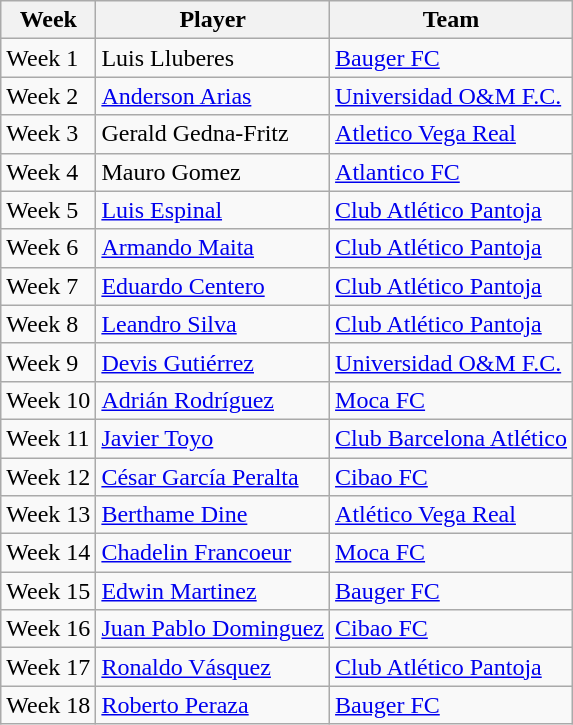<table class="wikitable">
<tr>
<th>Week</th>
<th>Player</th>
<th>Team</th>
</tr>
<tr>
<td>Week 1</td>
<td> Luis Lluberes</td>
<td><a href='#'>Bauger FC</a></td>
</tr>
<tr>
<td>Week 2</td>
<td> <a href='#'>Anderson Arias</a></td>
<td><a href='#'>Universidad O&M F.C.</a></td>
</tr>
<tr>
<td>Week 3</td>
<td> Gerald Gedna-Fritz</td>
<td><a href='#'>Atletico Vega Real</a></td>
</tr>
<tr>
<td>Week 4</td>
<td> Mauro Gomez</td>
<td><a href='#'>Atlantico FC</a></td>
</tr>
<tr>
<td>Week 5</td>
<td><a href='#'>Luis Espinal</a></td>
<td><a href='#'>Club Atlético Pantoja</a></td>
</tr>
<tr>
<td>Week 6</td>
<td> <a href='#'>Armando Maita</a></td>
<td><a href='#'>Club Atlético Pantoja</a></td>
</tr>
<tr>
<td>Week 7</td>
<td> <a href='#'>Eduardo Centero</a></td>
<td><a href='#'>Club Atlético Pantoja</a></td>
</tr>
<tr>
<td>Week 8</td>
<td> <a href='#'>Leandro Silva</a></td>
<td><a href='#'>Club Atlético Pantoja</a></td>
</tr>
<tr>
<td>Week 9</td>
<td> <a href='#'>Devis Gutiérrez</a></td>
<td><a href='#'>Universidad O&M F.C.</a></td>
</tr>
<tr>
<td>Week 10</td>
<td> <a href='#'>Adrián Rodríguez</a></td>
<td><a href='#'>Moca FC</a></td>
</tr>
<tr>
<td>Week 11</td>
<td> <a href='#'>Javier Toyo</a></td>
<td><a href='#'>Club Barcelona Atlético</a></td>
</tr>
<tr>
<td>Week 12</td>
<td> <a href='#'>César García Peralta</a></td>
<td><a href='#'>Cibao FC</a></td>
</tr>
<tr>
<td>Week 13</td>
<td> <a href='#'>Berthame Dine</a></td>
<td><a href='#'>Atlético Vega Real</a></td>
</tr>
<tr>
<td>Week 14</td>
<td> <a href='#'>Chadelin Francoeur</a></td>
<td><a href='#'>Moca FC</a></td>
</tr>
<tr>
<td>Week 15</td>
<td> <a href='#'>Edwin Martinez</a></td>
<td><a href='#'>Bauger FC</a></td>
</tr>
<tr>
<td>Week 16</td>
<td> <a href='#'>Juan Pablo Dominguez</a></td>
<td><a href='#'>Cibao FC</a></td>
</tr>
<tr>
<td>Week 17</td>
<td> <a href='#'>Ronaldo Vásquez</a></td>
<td><a href='#'>Club Atlético Pantoja</a></td>
</tr>
<tr>
<td>Week 18</td>
<td> <a href='#'>Roberto Peraza</a></td>
<td><a href='#'>Bauger FC</a></td>
</tr>
</table>
